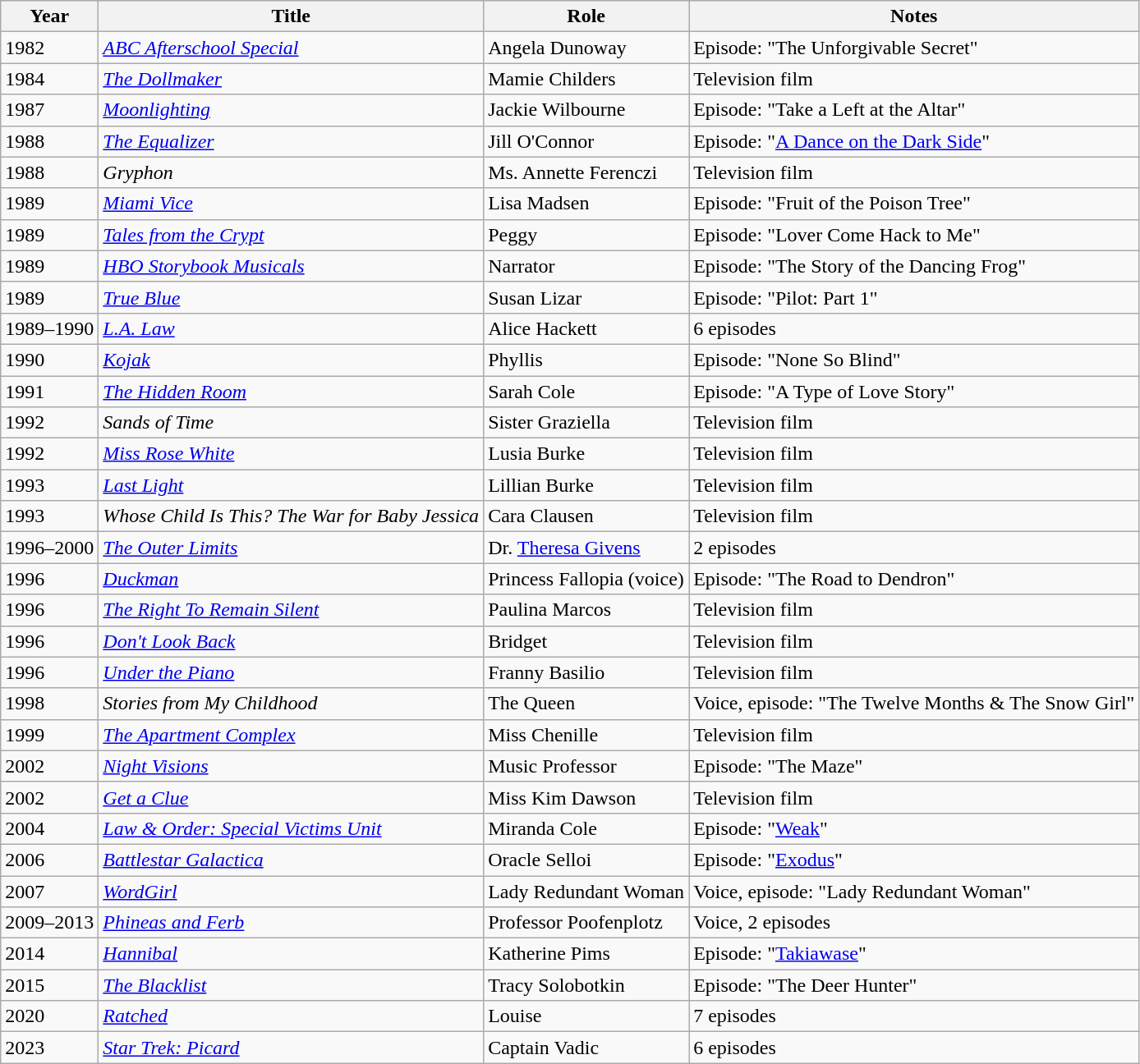<table class="wikitable sortable">
<tr>
<th>Year</th>
<th>Title</th>
<th>Role</th>
<th class="unsortable">Notes</th>
</tr>
<tr>
<td>1982</td>
<td><em><a href='#'>ABC Afterschool Special</a></em></td>
<td>Angela Dunoway</td>
<td>Episode: "The Unforgivable Secret"</td>
</tr>
<tr>
<td>1984</td>
<td data-sort-value="Dollmaker, The"><em><a href='#'>The Dollmaker</a></em></td>
<td>Mamie Childers</td>
<td>Television film</td>
</tr>
<tr>
<td>1987</td>
<td><em><a href='#'>Moonlighting</a></em></td>
<td>Jackie Wilbourne</td>
<td>Episode: "Take a Left at the Altar"</td>
</tr>
<tr>
<td>1988</td>
<td data-sort-value="Equalizer, The"><em><a href='#'>The Equalizer</a></em></td>
<td>Jill O'Connor</td>
<td>Episode: "<a href='#'>A Dance on the Dark Side</a>"</td>
</tr>
<tr>
<td>1988</td>
<td><em>Gryphon</em></td>
<td>Ms. Annette Ferenczi</td>
<td>Television film</td>
</tr>
<tr>
<td>1989</td>
<td><em><a href='#'>Miami Vice</a></em></td>
<td>Lisa Madsen</td>
<td>Episode: "Fruit of the Poison Tree"</td>
</tr>
<tr>
<td>1989</td>
<td><em><a href='#'>Tales from the Crypt</a></em></td>
<td>Peggy</td>
<td>Episode: "Lover Come Hack to Me"</td>
</tr>
<tr>
<td>1989</td>
<td><em><a href='#'>HBO Storybook Musicals</a></em></td>
<td>Narrator</td>
<td>Episode: "The Story of the Dancing Frog"</td>
</tr>
<tr>
<td>1989</td>
<td><em><a href='#'>True Blue</a></em></td>
<td>Susan Lizar</td>
<td>Episode: "Pilot: Part 1"</td>
</tr>
<tr>
<td>1989–1990</td>
<td><em><a href='#'>L.A. Law</a></em></td>
<td>Alice Hackett</td>
<td>6 episodes</td>
</tr>
<tr>
<td>1990</td>
<td><em><a href='#'>Kojak</a></em></td>
<td>Phyllis</td>
<td>Episode: "None So Blind"</td>
</tr>
<tr>
<td>1991</td>
<td data-sort-value="Hidden Room, The"><em><a href='#'>The Hidden Room</a></em></td>
<td>Sarah Cole</td>
<td>Episode: "A Type of Love Story"</td>
</tr>
<tr>
<td>1992</td>
<td><em>Sands of Time</em></td>
<td>Sister Graziella</td>
<td>Television film</td>
</tr>
<tr>
<td>1992</td>
<td><em><a href='#'>Miss Rose White</a></em></td>
<td>Lusia Burke</td>
<td>Television film</td>
</tr>
<tr>
<td>1993</td>
<td><em><a href='#'>Last Light</a></em></td>
<td>Lillian Burke</td>
<td>Television film</td>
</tr>
<tr>
<td>1993</td>
<td><em>Whose Child Is This? The War for Baby Jessica</em></td>
<td>Cara Clausen</td>
<td>Television film</td>
</tr>
<tr>
<td>1996–2000</td>
<td data-sort-value="Outer Limits, The"><em><a href='#'>The Outer Limits</a></em></td>
<td>Dr. <a href='#'>Theresa Givens</a></td>
<td>2 episodes</td>
</tr>
<tr>
<td>1996</td>
<td><em><a href='#'>Duckman</a></em></td>
<td>Princess Fallopia (voice)</td>
<td>Episode: "The Road to Dendron"</td>
</tr>
<tr>
<td>1996</td>
<td data-sort-value="Right To Remain Silent, The"><em><a href='#'>The Right To Remain Silent</a></em></td>
<td>Paulina Marcos</td>
<td>Television film</td>
</tr>
<tr>
<td>1996</td>
<td><em><a href='#'>Don't Look Back</a></em></td>
<td>Bridget</td>
<td>Television film</td>
</tr>
<tr>
<td>1996</td>
<td><em><a href='#'>Under the Piano</a></em></td>
<td>Franny Basilio</td>
<td>Television film</td>
</tr>
<tr>
<td>1998</td>
<td><em>Stories from My Childhood</em></td>
<td>The Queen</td>
<td>Voice, episode: "The Twelve Months & The Snow Girl"</td>
</tr>
<tr>
<td>1999</td>
<td data-sort-value="Apartment Complex, The"><em><a href='#'>The Apartment Complex</a></em></td>
<td>Miss Chenille</td>
<td>Television film</td>
</tr>
<tr>
<td>2002</td>
<td><em><a href='#'>Night Visions</a></em></td>
<td>Music Professor</td>
<td>Episode: "The Maze"</td>
</tr>
<tr>
<td>2002</td>
<td><em><a href='#'>Get a Clue</a></em></td>
<td>Miss Kim Dawson</td>
<td>Television film</td>
</tr>
<tr>
<td>2004</td>
<td><em><a href='#'>Law & Order: Special Victims Unit</a></em></td>
<td>Miranda Cole</td>
<td>Episode: "<a href='#'>Weak</a>"</td>
</tr>
<tr>
<td>2006</td>
<td><em><a href='#'>Battlestar Galactica</a></em></td>
<td>Oracle Selloi</td>
<td>Episode: "<a href='#'>Exodus</a>"</td>
</tr>
<tr>
<td>2007</td>
<td><em><a href='#'>WordGirl</a></em></td>
<td>Lady Redundant Woman</td>
<td>Voice, episode: "Lady Redundant Woman"</td>
</tr>
<tr>
<td>2009–2013</td>
<td><em><a href='#'>Phineas and Ferb</a></em></td>
<td>Professor Poofenplotz</td>
<td>Voice, 2 episodes</td>
</tr>
<tr>
<td>2014</td>
<td><em><a href='#'>Hannibal</a></em></td>
<td>Katherine Pims</td>
<td>Episode: "<a href='#'>Takiawase</a>"</td>
</tr>
<tr>
<td>2015</td>
<td data-sort-value="Blacklist, The"><em><a href='#'>The Blacklist</a></em></td>
<td>Tracy Solobotkin</td>
<td>Episode: "The Deer Hunter"</td>
</tr>
<tr>
<td>2020</td>
<td><em><a href='#'>Ratched</a></em></td>
<td>Louise</td>
<td>7 episodes</td>
</tr>
<tr>
<td>2023</td>
<td><em><a href='#'>Star Trek: Picard</a></em></td>
<td>Captain Vadic</td>
<td>6 episodes </td>
</tr>
</table>
